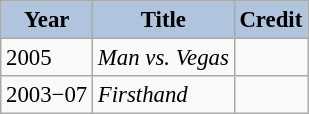<table class="wikitable" style="font-size: 95%;">
<tr>
<th style="background:#B0C4DE;">Year</th>
<th style="background:#B0C4DE;">Title</th>
<th style="background:#B0C4DE;">Credit</th>
</tr>
<tr>
<td>2005</td>
<td><em>Man vs. Vegas</em></td>
<td></td>
</tr>
<tr>
<td>2003−07</td>
<td><em>Firsthand</em></td>
<td></td>
</tr>
</table>
